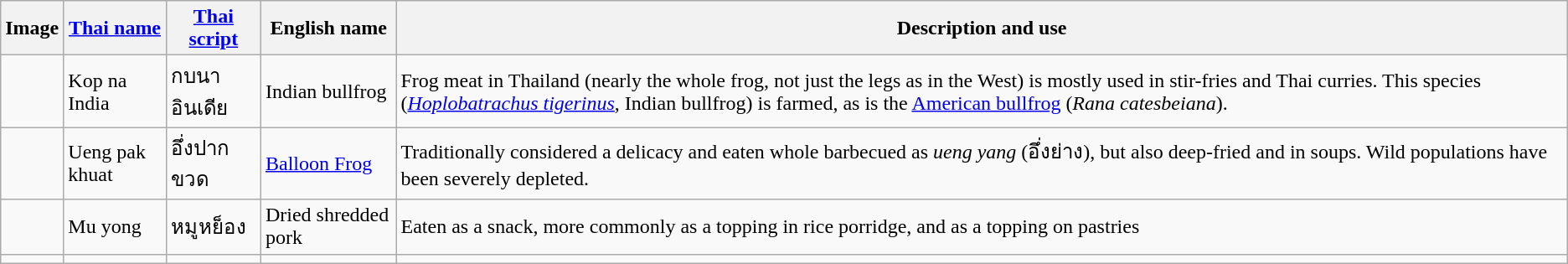<table class="wikitable sortable">
<tr>
<th>Image</th>
<th><a href='#'>Thai name</a></th>
<th><a href='#'>Thai script</a></th>
<th>English name</th>
<th>Description and use</th>
</tr>
<tr>
<td></td>
<td>Kop na India</td>
<td>กบนาอินเดีย</td>
<td>Indian bullfrog</td>
<td>Frog meat in Thailand (nearly the whole frog, not just the legs as in the West) is mostly used in stir-fries and Thai curries. This species (<em><a href='#'>Hoplobatrachus tigerinus</a></em>, Indian bullfrog) is farmed, as is the <a href='#'>American bullfrog</a> (<em>Rana catesbeiana</em>).</td>
</tr>
<tr>
<td></td>
<td>Ueng pak khuat</td>
<td>อึ่งปากขวด</td>
<td><a href='#'>Balloon Frog</a></td>
<td>Traditionally considered a delicacy and eaten whole barbecued as <em>ueng yang</em> (อึ่งย่าง), but also deep-fried and in soups. Wild populations have been severely depleted.</td>
</tr>
<tr>
<td></td>
<td>Mu yong</td>
<td>หมูหย็อง</td>
<td>Dried shredded pork</td>
<td>Eaten as a snack, more commonly as a topping in rice porridge, and as a topping on pastries</td>
</tr>
<tr>
<td></td>
<td></td>
<td></td>
<td></td>
<td></td>
</tr>
</table>
